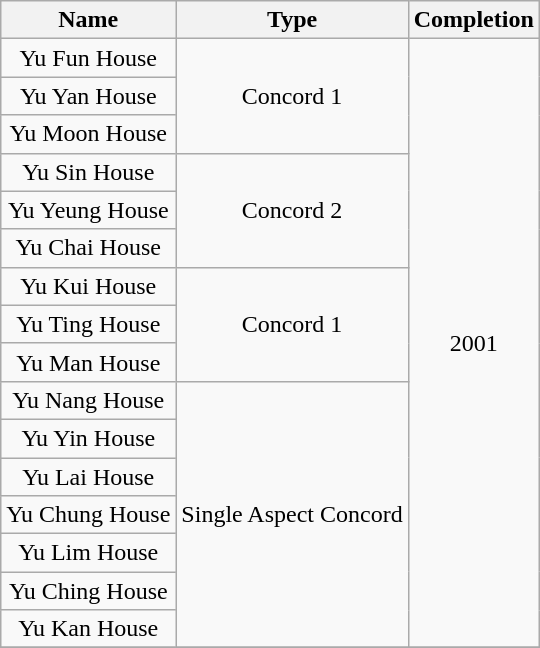<table class="wikitable" style="text-align: center">
<tr>
<th>Name</th>
<th>Type</th>
<th>Completion</th>
</tr>
<tr>
<td>Yu Fun House</td>
<td rowspan="3">Concord 1</td>
<td rowspan="16">2001</td>
</tr>
<tr>
<td>Yu Yan House</td>
</tr>
<tr>
<td>Yu Moon House</td>
</tr>
<tr>
<td>Yu Sin House</td>
<td rowspan="3">Concord 2</td>
</tr>
<tr>
<td>Yu Yeung House</td>
</tr>
<tr>
<td>Yu Chai House</td>
</tr>
<tr>
<td>Yu Kui House</td>
<td rowspan="3">Concord 1</td>
</tr>
<tr>
<td>Yu Ting House</td>
</tr>
<tr>
<td>Yu Man House</td>
</tr>
<tr>
<td>Yu Nang House</td>
<td rowspan="7">Single Aspect Concord</td>
</tr>
<tr>
<td>Yu Yin House</td>
</tr>
<tr>
<td>Yu Lai House</td>
</tr>
<tr>
<td>Yu Chung House</td>
</tr>
<tr>
<td>Yu Lim House</td>
</tr>
<tr>
<td>Yu Ching House</td>
</tr>
<tr>
<td>Yu Kan House</td>
</tr>
<tr>
</tr>
</table>
